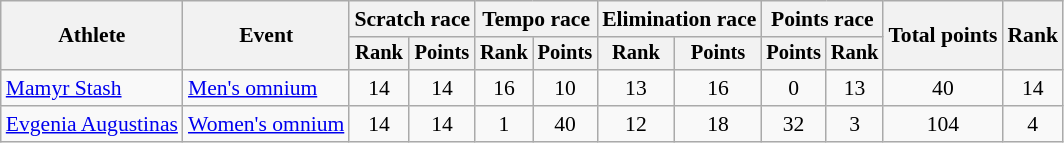<table class="wikitable" style="font-size:90%">
<tr>
<th rowspan="2">Athlete</th>
<th rowspan="2">Event</th>
<th colspan=2>Scratch race</th>
<th colspan=2>Tempo race</th>
<th colspan=2>Elimination race</th>
<th colspan=2>Points race</th>
<th rowspan=2>Total points</th>
<th rowspan=2>Rank</th>
</tr>
<tr style="font-size:95%">
<th>Rank</th>
<th>Points</th>
<th>Rank</th>
<th>Points</th>
<th>Rank</th>
<th>Points</th>
<th>Points</th>
<th>Rank</th>
</tr>
<tr align=center>
<td align=left><a href='#'>Mamyr Stash</a></td>
<td align=left><a href='#'>Men's omnium</a></td>
<td>14</td>
<td>14</td>
<td>16</td>
<td>10</td>
<td>13</td>
<td>16</td>
<td>0</td>
<td>13</td>
<td>40</td>
<td>14</td>
</tr>
<tr align=center>
<td align=left><a href='#'>Evgenia Augustinas</a></td>
<td align=left><a href='#'>Women's omnium</a></td>
<td>14</td>
<td>14</td>
<td>1</td>
<td>40</td>
<td>12</td>
<td>18</td>
<td>32</td>
<td>3</td>
<td>104</td>
<td>4</td>
</tr>
</table>
